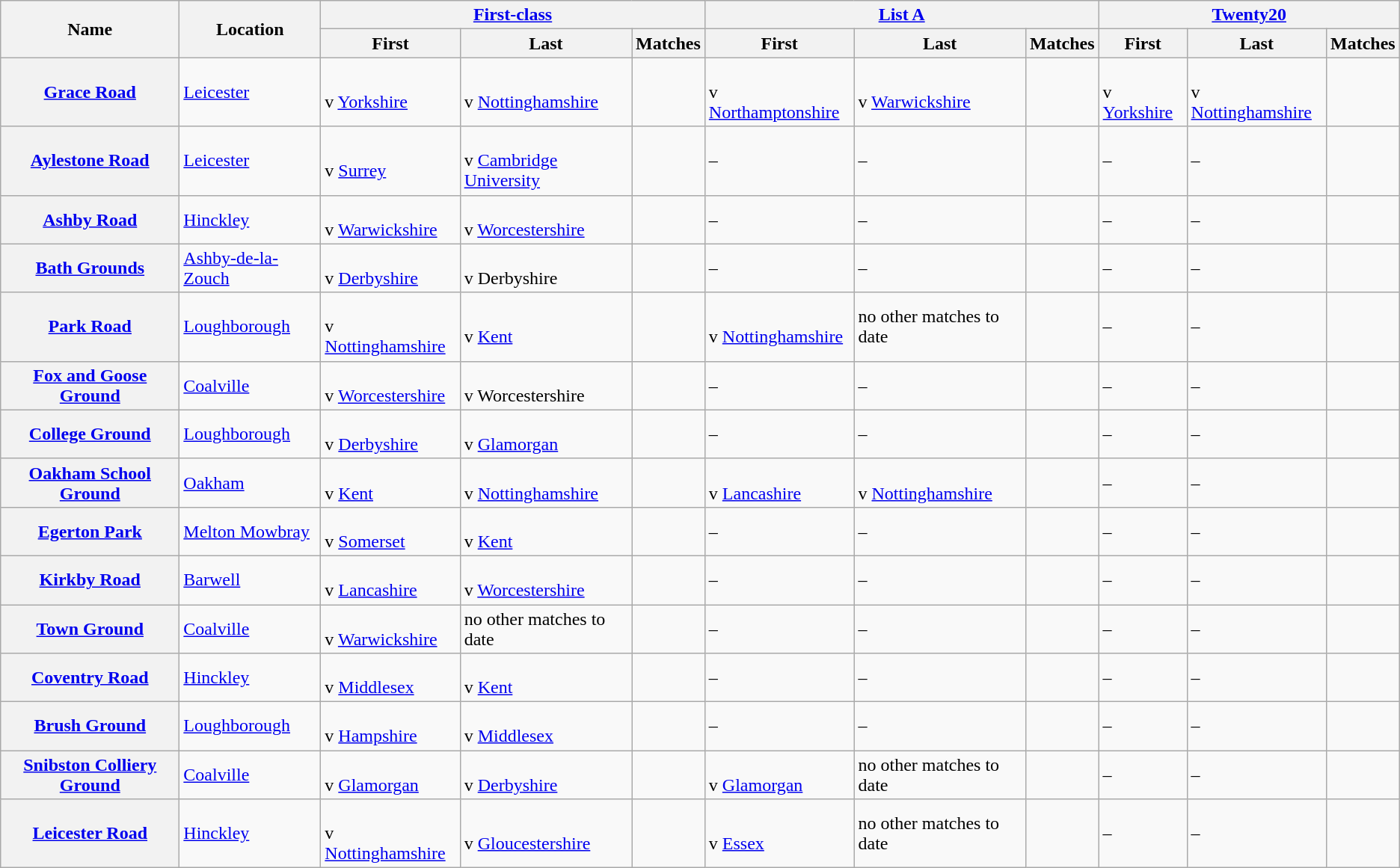<table class="wikitable sortable plainrowheaders">
<tr>
<th rowspan="2" scope="col">Name</th>
<th rowspan="2" scope="col">Location</th>
<th colspan="3" scope="col"><a href='#'>First-class</a></th>
<th colspan="3" scope="col"><a href='#'>List A</a></th>
<th colspan="3" scope="col"><a href='#'>Twenty20</a></th>
</tr>
<tr>
<th scope="col">First</th>
<th scope="col">Last</th>
<th scope="col">Matches</th>
<th scope="col">First</th>
<th scope="col">Last</th>
<th scope="col">Matches</th>
<th scope="col">First</th>
<th scope="col">Last</th>
<th scope="col">Matches</th>
</tr>
<tr>
<th scope=row><a href='#'>Grace Road</a></th>
<td><a href='#'>Leicester</a></td>
<td><br>v <a href='#'>Yorkshire</a></td>
<td><br>v <a href='#'>Nottinghamshire</a></td>
<td></td>
<td><br>v <a href='#'>Northamptonshire</a></td>
<td><br>v <a href='#'>Warwickshire</a></td>
<td></td>
<td><br>v <a href='#'>Yorkshire</a></td>
<td><br>v <a href='#'>Nottinghamshire</a></td>
<td></td>
</tr>
<tr>
<th scope=row><a href='#'>Aylestone Road</a></th>
<td><a href='#'>Leicester</a></td>
<td><br>v <a href='#'>Surrey</a></td>
<td><br>v <a href='#'>Cambridge University</a></td>
<td></td>
<td>–</td>
<td>–</td>
<td></td>
<td>–</td>
<td>–</td>
<td></td>
</tr>
<tr>
<th scope=row><a href='#'>Ashby Road</a></th>
<td><a href='#'>Hinckley</a></td>
<td><br>v <a href='#'>Warwickshire</a></td>
<td><br>v <a href='#'>Worcestershire</a></td>
<td></td>
<td>–</td>
<td>–</td>
<td></td>
<td>–</td>
<td>–</td>
<td></td>
</tr>
<tr>
<th scope=row><a href='#'>Bath Grounds</a></th>
<td><a href='#'>Ashby-de-la-Zouch</a></td>
<td><br>v <a href='#'>Derbyshire</a></td>
<td><br>v Derbyshire</td>
<td></td>
<td>–</td>
<td>–</td>
<td></td>
<td>–</td>
<td>–</td>
<td></td>
</tr>
<tr>
<th scope=row><a href='#'>Park Road</a></th>
<td><a href='#'>Loughborough</a></td>
<td><br>v <a href='#'>Nottinghamshire</a></td>
<td><br>v <a href='#'>Kent</a></td>
<td></td>
<td><br>v <a href='#'>Nottinghamshire</a></td>
<td>no other matches to date</td>
<td></td>
<td>–</td>
<td>–</td>
<td></td>
</tr>
<tr>
<th scope=row><a href='#'>Fox and Goose Ground</a></th>
<td><a href='#'>Coalville</a></td>
<td><br>v <a href='#'>Worcestershire</a></td>
<td><br>v Worcestershire</td>
<td></td>
<td>–</td>
<td>–</td>
<td></td>
<td>–</td>
<td>–</td>
<td></td>
</tr>
<tr>
<th scope=row><a href='#'>College Ground</a></th>
<td><a href='#'>Loughborough</a></td>
<td><br>v <a href='#'>Derbyshire</a></td>
<td><br>v <a href='#'>Glamorgan</a></td>
<td></td>
<td>–</td>
<td>–</td>
<td></td>
<td>–</td>
<td>–</td>
<td></td>
</tr>
<tr>
<th scope=row><a href='#'>Oakham School Ground</a></th>
<td><a href='#'>Oakham</a></td>
<td><br>v <a href='#'>Kent</a></td>
<td><br>v <a href='#'>Nottinghamshire</a></td>
<td></td>
<td><br>v <a href='#'>Lancashire</a></td>
<td><br>v <a href='#'>Nottinghamshire</a></td>
<td></td>
<td>–</td>
<td>–</td>
<td></td>
</tr>
<tr>
<th scope=row><a href='#'>Egerton Park</a></th>
<td><a href='#'>Melton Mowbray</a></td>
<td><br>v <a href='#'>Somerset</a></td>
<td><br>v <a href='#'>Kent</a></td>
<td></td>
<td>–</td>
<td>–</td>
<td></td>
<td>–</td>
<td>–</td>
<td></td>
</tr>
<tr>
<th scope=row><a href='#'>Kirkby Road</a></th>
<td><a href='#'>Barwell</a></td>
<td><br>v <a href='#'>Lancashire</a></td>
<td><br>v <a href='#'>Worcestershire</a></td>
<td></td>
<td>–</td>
<td>–</td>
<td></td>
<td>–</td>
<td>–</td>
<td></td>
</tr>
<tr>
<th scope=row><a href='#'>Town Ground</a></th>
<td><a href='#'>Coalville</a></td>
<td><br>v <a href='#'>Warwickshire</a></td>
<td>no other matches to date</td>
<td></td>
<td>–</td>
<td>–</td>
<td></td>
<td>–</td>
<td>–</td>
<td></td>
</tr>
<tr>
<th scope=row><a href='#'>Coventry Road</a></th>
<td><a href='#'>Hinckley</a></td>
<td><br>v <a href='#'>Middlesex</a></td>
<td><br>v <a href='#'>Kent</a></td>
<td></td>
<td>–</td>
<td>–</td>
<td></td>
<td>–</td>
<td>–</td>
<td></td>
</tr>
<tr>
<th scope=row><a href='#'>Brush Ground</a></th>
<td><a href='#'>Loughborough</a></td>
<td><br>v <a href='#'>Hampshire</a></td>
<td><br>v <a href='#'>Middlesex</a></td>
<td></td>
<td>–</td>
<td>–</td>
<td></td>
<td>–</td>
<td>–</td>
<td></td>
</tr>
<tr>
<th scope=row><a href='#'>Snibston Colliery Ground</a></th>
<td><a href='#'>Coalville</a></td>
<td><br>v <a href='#'>Glamorgan</a></td>
<td><br>v <a href='#'>Derbyshire</a></td>
<td></td>
<td><br>v <a href='#'>Glamorgan</a></td>
<td>no other matches to date</td>
<td></td>
<td>–</td>
<td>–</td>
<td></td>
</tr>
<tr>
<th scope=row><a href='#'>Leicester Road</a></th>
<td><a href='#'>Hinckley</a></td>
<td><br>v <a href='#'>Nottinghamshire</a></td>
<td><br>v <a href='#'>Gloucestershire</a></td>
<td></td>
<td><br>v <a href='#'>Essex</a></td>
<td>no other matches to date</td>
<td></td>
<td>–</td>
<td>–</td>
<td></td>
</tr>
</table>
